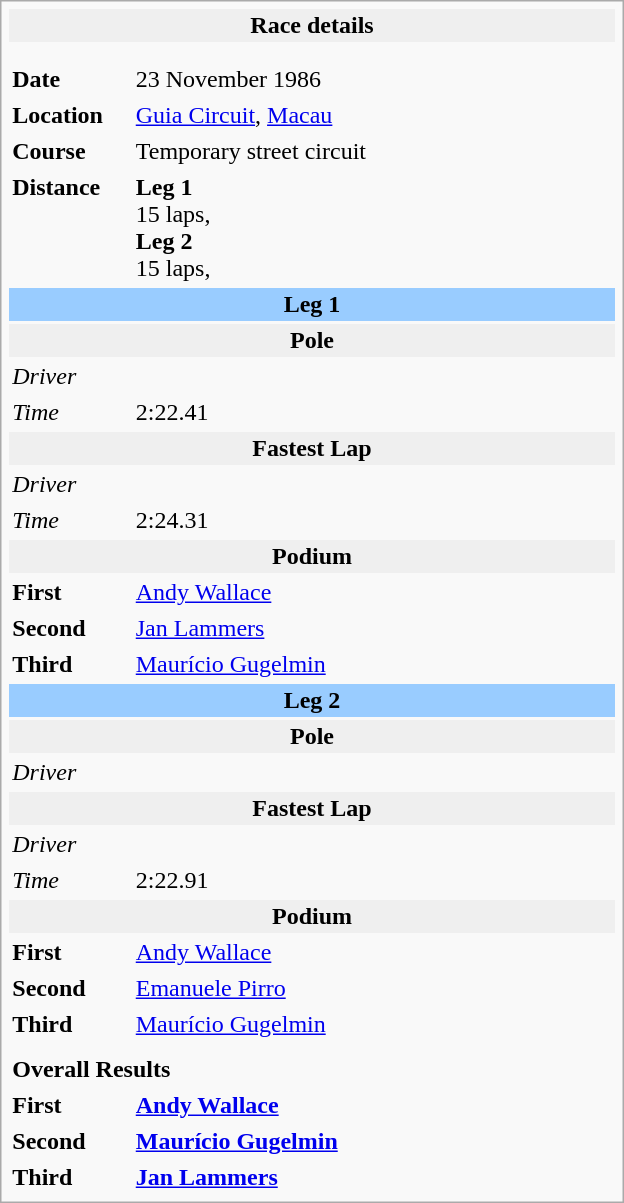<table class="infobox" align="right" cellpadding="2" style="float:right; width: 26em; ">
<tr>
<th colspan="2" bgcolor="#efefef">Race details</th>
</tr>
<tr>
<td colspan="2" style="text-align:center;"></td>
</tr>
<tr>
<td colspan="2" style="text-align:center;"></td>
</tr>
<tr>
<td style="width: 20%;"><strong>Date</strong></td>
<td>23 November 1986</td>
</tr>
<tr>
<td><strong>Location</strong></td>
<td><a href='#'>Guia Circuit</a>, <a href='#'>Macau</a></td>
</tr>
<tr>
<td><strong>Course</strong></td>
<td>Temporary street circuit<br></td>
</tr>
<tr>
<td><strong>Distance</strong></td>
<td><strong>Leg 1</strong><br>15 laps, <br><strong>Leg 2</strong><br>15 laps, </td>
</tr>
<tr>
<td colspan="2" style="text-align:center; background-color:#99ccff"><strong>Leg 1</strong></td>
</tr>
<tr>
<th colspan="2" bgcolor="#efefef">Pole</th>
</tr>
<tr>
<td><em>Driver</em></td>
<td></td>
</tr>
<tr>
<td><em>Time</em></td>
<td>2:22.41</td>
</tr>
<tr>
<th colspan="2" bgcolor="#efefef">Fastest Lap</th>
</tr>
<tr>
<td><em>Driver</em></td>
<td></td>
</tr>
<tr>
<td><em>Time</em></td>
<td>2:24.31</td>
</tr>
<tr>
<th colspan="2" bgcolor="#efefef">Podium</th>
</tr>
<tr>
<td><strong>First</strong></td>
<td> <a href='#'>Andy Wallace</a></td>
</tr>
<tr>
<td><strong>Second</strong></td>
<td> <a href='#'>Jan Lammers</a></td>
</tr>
<tr>
<td><strong>Third</strong></td>
<td> <a href='#'>Maurício Gugelmin</a></td>
</tr>
<tr>
<td colspan="2" style="text-align:center; background-color:#99ccff"><strong>Leg 2</strong></td>
</tr>
<tr>
<th colspan="2" bgcolor="#efefef">Pole</th>
</tr>
<tr>
<td><em>Driver</em></td>
<td></td>
</tr>
<tr>
<th colspan="2" bgcolor="#efefef">Fastest Lap</th>
</tr>
<tr>
<td><em>Driver</em></td>
<td></td>
</tr>
<tr>
<td><em>Time</em></td>
<td>2:22.91</td>
</tr>
<tr>
<th colspan="2" bgcolor="#efefef">Podium</th>
</tr>
<tr>
<td><strong>First</strong></td>
<td> <a href='#'>Andy Wallace</a></td>
</tr>
<tr>
<td><strong>Second</strong></td>
<td> <a href='#'>Emanuele Pirro</a></td>
</tr>
<tr>
<td><strong>Third</strong></td>
<td> <a href='#'>Maurício Gugelmin</a></td>
</tr>
<tr>
<td></td>
<td></td>
</tr>
<tr>
<td colspan="2"><strong>Overall Results</strong></td>
</tr>
<tr>
<td><strong>First</strong></td>
<td><strong> <a href='#'>Andy Wallace</a></strong></td>
</tr>
<tr>
<td><strong>Second</strong></td>
<td><strong> <a href='#'>Maurício Gugelmin</a></strong></td>
</tr>
<tr>
<td><strong>Third</strong></td>
<td><strong> <a href='#'>Jan Lammers</a></strong></td>
</tr>
</table>
